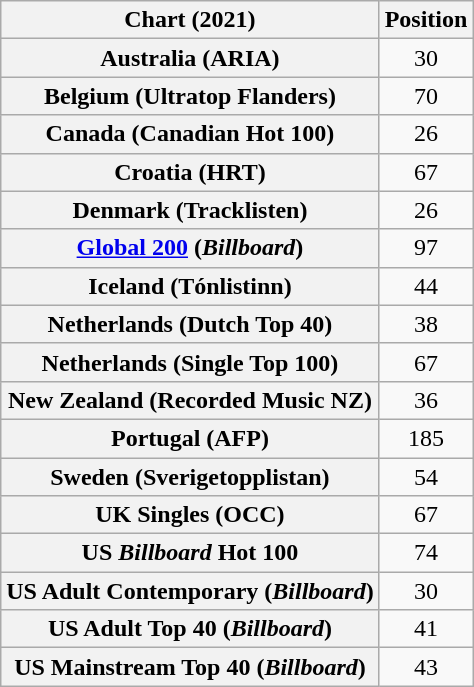<table class="wikitable sortable plainrowheaders" style="text-align:center">
<tr>
<th scope="col">Chart (2021)</th>
<th scope="col">Position</th>
</tr>
<tr>
<th scope="row">Australia (ARIA)</th>
<td>30</td>
</tr>
<tr>
<th scope="row">Belgium (Ultratop Flanders)</th>
<td>70</td>
</tr>
<tr>
<th scope="row">Canada (Canadian Hot 100)</th>
<td>26</td>
</tr>
<tr>
<th scope="row">Croatia (HRT)</th>
<td>67</td>
</tr>
<tr>
<th scope="row">Denmark (Tracklisten)</th>
<td>26</td>
</tr>
<tr>
<th scope="row"><a href='#'>Global 200</a> (<em>Billboard</em>)</th>
<td>97</td>
</tr>
<tr>
<th scope="row">Iceland (Tónlistinn)</th>
<td>44</td>
</tr>
<tr>
<th scope="row">Netherlands (Dutch Top 40)</th>
<td>38</td>
</tr>
<tr>
<th scope="row">Netherlands (Single Top 100)</th>
<td>67</td>
</tr>
<tr>
<th scope="row">New Zealand (Recorded Music NZ)</th>
<td>36</td>
</tr>
<tr>
<th scope="row">Portugal (AFP)</th>
<td>185</td>
</tr>
<tr>
<th scope="row">Sweden (Sverigetopplistan)</th>
<td>54</td>
</tr>
<tr>
<th scope="row">UK Singles (OCC)</th>
<td>67</td>
</tr>
<tr>
<th scope="row">US <em>Billboard</em> Hot 100</th>
<td>74</td>
</tr>
<tr>
<th scope="row">US Adult Contemporary (<em>Billboard</em>)</th>
<td>30</td>
</tr>
<tr>
<th scope="row">US Adult Top 40 (<em>Billboard</em>)</th>
<td>41</td>
</tr>
<tr>
<th scope="row">US Mainstream Top 40 (<em>Billboard</em>)</th>
<td>43</td>
</tr>
</table>
